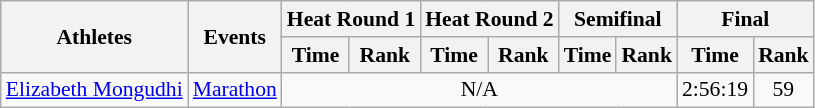<table class=wikitable style=font-size:90%>
<tr>
<th rowspan=2>Athletes</th>
<th rowspan=2>Events</th>
<th colspan=2>Heat Round 1</th>
<th colspan=2>Heat Round 2</th>
<th colspan=2>Semifinal</th>
<th colspan=2>Final</th>
</tr>
<tr>
<th>Time</th>
<th>Rank</th>
<th>Time</th>
<th>Rank</th>
<th>Time</th>
<th>Rank</th>
<th>Time</th>
<th>Rank</th>
</tr>
<tr>
<td><a href='#'>Elizabeth Mongudhi</a></td>
<td><a href='#'>Marathon</a></td>
<td align=center colspan=6>N/A</td>
<td align=center>2:56:19</td>
<td align=center>59</td>
</tr>
</table>
